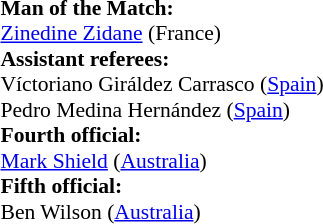<table width=50% style="font-size: 90%">
<tr>
<td><br><strong>Man of the Match:</strong>
<br><a href='#'>Zinedine Zidane</a> (France)<br><strong>Assistant referees:</strong>
<br>Víctoriano Giráldez Carrasco (<a href='#'>Spain</a>)
<br>Pedro Medina Hernández (<a href='#'>Spain</a>)
<br><strong>Fourth official:</strong>
<br><a href='#'>Mark Shield</a> (<a href='#'>Australia</a>)
<br><strong>Fifth official:</strong>
<br>Ben Wilson (<a href='#'>Australia</a>)</td>
</tr>
</table>
